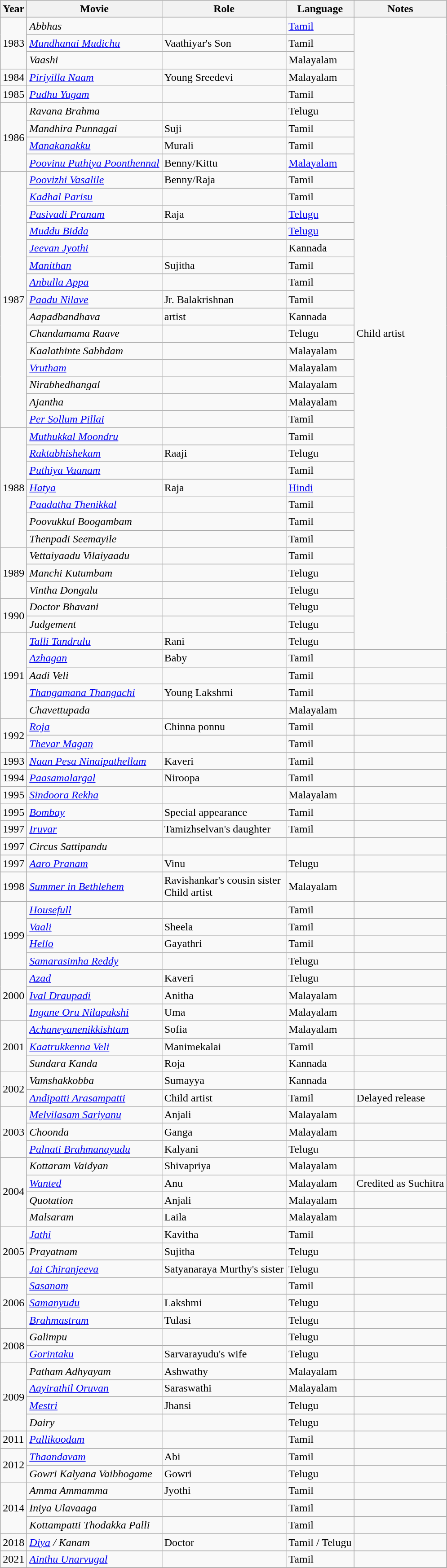<table class="wikitable sortable">
<tr>
<th>Year</th>
<th>Movie</th>
<th>Role</th>
<th>Language</th>
<th>Notes</th>
</tr>
<tr>
<td rowspan="3">1983</td>
<td><em>Abbhas</em></td>
<td></td>
<td><a href='#'>Tamil</a></td>
<td rowspan="37">Child artist</td>
</tr>
<tr>
<td><em><a href='#'>Mundhanai Mudichu</a></em></td>
<td>Vaathiyar's Son</td>
<td>Tamil</td>
</tr>
<tr>
<td><em>Vaashi</em></td>
<td></td>
<td>Malayalam</td>
</tr>
<tr>
<td>1984</td>
<td><em><a href='#'>Piriyilla Naam</a></em></td>
<td>Young Sreedevi</td>
<td>Malayalam</td>
</tr>
<tr>
<td>1985</td>
<td><em><a href='#'>Pudhu Yugam</a></em></td>
<td></td>
<td>Tamil</td>
</tr>
<tr>
<td rowspan="4">1986</td>
<td><em>Ravana Brahma</em></td>
<td></td>
<td>Telugu</td>
</tr>
<tr>
<td><em>Mandhira Punnagai</em></td>
<td>Suji</td>
<td>Tamil</td>
</tr>
<tr>
<td><em><a href='#'>Manakanakku</a></em></td>
<td>Murali</td>
<td>Tamil</td>
</tr>
<tr>
<td><em><a href='#'>Poovinu Puthiya Poonthennal</a></em></td>
<td>Benny/Kittu</td>
<td><a href='#'>Malayalam</a></td>
</tr>
<tr>
<td rowspan="15">1987</td>
<td><em><a href='#'>Poovizhi Vasalile</a></em></td>
<td>Benny/Raja</td>
<td>Tamil</td>
</tr>
<tr>
<td><em><a href='#'>Kadhal Parisu</a></em></td>
<td></td>
<td>Tamil</td>
</tr>
<tr>
<td><em><a href='#'>Pasivadi Pranam</a></em></td>
<td>Raja</td>
<td><a href='#'>Telugu</a></td>
</tr>
<tr>
<td><em><a href='#'>Muddu Bidda</a></em></td>
<td></td>
<td><a href='#'>Telugu</a></td>
</tr>
<tr>
<td><em><a href='#'>Jeevan Jyothi</a></em></td>
<td></td>
<td>Kannada</td>
</tr>
<tr>
<td><em><a href='#'>Manithan</a></em></td>
<td>Sujitha</td>
<td>Tamil</td>
</tr>
<tr>
<td><em><a href='#'>Anbulla Appa</a></em></td>
<td></td>
<td>Tamil</td>
</tr>
<tr>
<td><em><a href='#'>Paadu Nilave</a></em></td>
<td>Jr. Balakrishnan</td>
<td>Tamil</td>
</tr>
<tr>
<td><em>Aapadbandhava</em></td>
<td>artist</td>
<td>Kannada</td>
</tr>
<tr>
<td><em>Chandamama Raave</em></td>
<td></td>
<td>Telugu</td>
</tr>
<tr>
<td><em>Kaalathinte Sabhdam</em></td>
<td></td>
<td>Malayalam</td>
</tr>
<tr>
<td><em><a href='#'>Vrutham</a></em></td>
<td></td>
<td>Malayalam</td>
</tr>
<tr>
<td><em>Nirabhedhangal</em></td>
<td></td>
<td>Malayalam</td>
</tr>
<tr>
<td><em>Ajantha</em></td>
<td></td>
<td>Malayalam</td>
</tr>
<tr>
<td><em><a href='#'>Per Sollum Pillai</a></em></td>
<td></td>
<td>Tamil</td>
</tr>
<tr>
<td rowspan="7">1988</td>
<td><em><a href='#'>Muthukkal Moondru</a></em></td>
<td></td>
<td>Tamil</td>
</tr>
<tr>
<td><em><a href='#'>Raktabhishekam</a></em></td>
<td>Raaji</td>
<td>Telugu</td>
</tr>
<tr>
<td><em><a href='#'>Puthiya Vaanam</a></em></td>
<td></td>
<td>Tamil</td>
</tr>
<tr>
<td><em><a href='#'>Hatya</a></em></td>
<td>Raja</td>
<td><a href='#'>Hindi</a></td>
</tr>
<tr>
<td><em><a href='#'>Paadatha Thenikkal</a></em></td>
<td></td>
<td>Tamil</td>
</tr>
<tr>
<td><em>Poovukkul Boogambam </em></td>
<td></td>
<td>Tamil</td>
</tr>
<tr>
<td><em>Thenpadi Seemayile</em></td>
<td></td>
<td>Tamil</td>
</tr>
<tr>
<td rowspan="3">1989</td>
<td><em>Vettaiyaadu Vilaiyaadu</em></td>
<td></td>
<td>Tamil</td>
</tr>
<tr>
<td><em>Manchi Kutumbam</em></td>
<td></td>
<td>Telugu</td>
</tr>
<tr>
<td><em>Vintha Dongalu</em></td>
<td></td>
<td>Telugu</td>
</tr>
<tr>
<td rowspan="2">1990</td>
<td><em>Doctor Bhavani</em></td>
<td></td>
<td>Telugu</td>
</tr>
<tr>
<td><em>Judgement</em></td>
<td></td>
<td>Telugu</td>
</tr>
<tr>
<td rowspan="5">1991</td>
<td><em><a href='#'>Talli Tandrulu</a></em></td>
<td>Rani</td>
<td>Telugu</td>
</tr>
<tr>
<td><em><a href='#'>Azhagan</a></em></td>
<td>Baby</td>
<td>Tamil</td>
<td></td>
</tr>
<tr>
<td><em>Aadi Veli</em></td>
<td></td>
<td>Tamil</td>
<td></td>
</tr>
<tr>
<td><em><a href='#'>Thangamana Thangachi</a></em></td>
<td>Young Lakshmi</td>
<td>Tamil</td>
<td></td>
</tr>
<tr>
<td><em>Chavettupada</em></td>
<td></td>
<td>Malayalam</td>
<td></td>
</tr>
<tr>
<td rowspan="2">1992</td>
<td><em><a href='#'>Roja</a></em></td>
<td>Chinna ponnu</td>
<td>Tamil</td>
<td></td>
</tr>
<tr>
<td><em><a href='#'>Thevar Magan</a></em></td>
<td></td>
<td>Tamil</td>
<td></td>
</tr>
<tr>
<td>1993</td>
<td><em><a href='#'>Naan Pesa Ninaipathellam</a></em></td>
<td>Kaveri</td>
<td>Tamil</td>
<td></td>
</tr>
<tr>
<td>1994</td>
<td><em><a href='#'>Paasamalargal</a></em></td>
<td>Niroopa</td>
<td>Tamil</td>
<td></td>
</tr>
<tr>
<td>1995</td>
<td><em><a href='#'>Sindoora Rekha</a></em></td>
<td></td>
<td>Malayalam</td>
<td></td>
</tr>
<tr>
<td>1995</td>
<td><em><a href='#'>Bombay</a></em></td>
<td>Special appearance</td>
<td>Tamil</td>
<td></td>
</tr>
<tr>
<td>1997</td>
<td><em><a href='#'>Iruvar</a></em></td>
<td>Tamizhselvan's daughter</td>
<td>Tamil</td>
<td></td>
</tr>
<tr>
<td>1997</td>
<td><em>Circus Sattipandu</em></td>
<td></td>
<td></td>
<td></td>
</tr>
<tr>
<td>1997</td>
<td><em><a href='#'>Aaro Pranam</a></em></td>
<td>Vinu</td>
<td>Telugu</td>
<td></td>
</tr>
<tr>
<td>1998</td>
<td><em><a href='#'>Summer in Bethlehem</a></em></td>
<td>Ravishankar's cousin sister<br> Child artist</td>
<td>Malayalam</td>
<td></td>
</tr>
<tr>
<td rowspan="4">1999</td>
<td><em><a href='#'>Housefull</a></em></td>
<td></td>
<td>Tamil</td>
<td></td>
</tr>
<tr>
<td><em><a href='#'>Vaali</a></em></td>
<td>Sheela</td>
<td>Tamil</td>
<td></td>
</tr>
<tr>
<td><em><a href='#'>Hello</a></em></td>
<td>Gayathri</td>
<td>Tamil</td>
<td></td>
</tr>
<tr>
<td><em><a href='#'>Samarasimha Reddy</a></em></td>
<td></td>
<td>Telugu</td>
<td></td>
</tr>
<tr>
<td rowspan="3">2000</td>
<td><em><a href='#'>Azad</a></em></td>
<td>Kaveri</td>
<td>Telugu</td>
<td></td>
</tr>
<tr>
<td><em><a href='#'>Ival Draupadi</a></em></td>
<td>Anitha</td>
<td>Malayalam</td>
<td></td>
</tr>
<tr>
<td><em><a href='#'>Ingane Oru Nilapakshi</a></em></td>
<td>Uma</td>
<td>Malayalam</td>
<td></td>
</tr>
<tr>
<td rowspan="3">2001</td>
<td><em><a href='#'>Achaneyanenikkishtam</a></em></td>
<td>Sofia</td>
<td>Malayalam</td>
<td></td>
</tr>
<tr>
<td><em><a href='#'>Kaatrukkenna Veli</a></em></td>
<td>Manimekalai</td>
<td>Tamil</td>
<td></td>
</tr>
<tr>
<td><em>Sundara Kanda</em></td>
<td>Roja</td>
<td>Kannada</td>
<td></td>
</tr>
<tr>
<td rowspan="2">2002</td>
<td><em>Vamshakkobba</em></td>
<td>Sumayya</td>
<td>Kannada</td>
<td></td>
</tr>
<tr>
<td><em><a href='#'>Andipatti Arasampatti</a></em></td>
<td>Child artist</td>
<td>Tamil</td>
<td>Delayed release</td>
</tr>
<tr>
<td rowspan="3">2003</td>
<td><em><a href='#'>Melvilasam Sariyanu</a></em></td>
<td>Anjali</td>
<td>Malayalam</td>
<td></td>
</tr>
<tr>
<td><em>Choonda</em></td>
<td>Ganga</td>
<td>Malayalam</td>
<td></td>
</tr>
<tr>
<td><em><a href='#'>Palnati Brahmanayudu</a></em></td>
<td>Kalyani</td>
<td>Telugu</td>
<td></td>
</tr>
<tr>
<td rowspan="4">2004</td>
<td><em>Kottaram Vaidyan</em></td>
<td>Shivapriya</td>
<td>Malayalam</td>
<td></td>
</tr>
<tr>
<td><em><a href='#'>Wanted</a></em></td>
<td>Anu</td>
<td>Malayalam</td>
<td>Credited as Suchitra</td>
</tr>
<tr>
<td><em>Quotation</em></td>
<td>Anjali</td>
<td>Malayalam</td>
<td></td>
</tr>
<tr>
<td><em>Malsaram</em></td>
<td>Laila</td>
<td>Malayalam</td>
<td></td>
</tr>
<tr>
<td rowspan="3">2005</td>
<td><em><a href='#'>Jathi</a></em></td>
<td>Kavitha</td>
<td>Tamil</td>
<td></td>
</tr>
<tr>
<td><em>Prayatnam</em></td>
<td>Sujitha</td>
<td>Telugu</td>
<td></td>
</tr>
<tr>
<td><em><a href='#'>Jai Chiranjeeva</a></em></td>
<td>Satyanaraya Murthy's sister</td>
<td>Telugu</td>
<td></td>
</tr>
<tr>
<td rowspan="3">2006</td>
<td><em><a href='#'>Sasanam</a></em></td>
<td></td>
<td>Tamil</td>
<td></td>
</tr>
<tr>
<td><em><a href='#'>Samanyudu</a></em></td>
<td>Lakshmi</td>
<td>Telugu</td>
<td></td>
</tr>
<tr>
<td><em><a href='#'>Brahmastram</a></em></td>
<td>Tulasi</td>
<td>Telugu</td>
<td></td>
</tr>
<tr>
<td rowspan="2">2008</td>
<td><em>Galimpu</em></td>
<td></td>
<td>Telugu</td>
<td></td>
</tr>
<tr>
<td><em><a href='#'>Gorintaku</a></em></td>
<td>Sarvarayudu's wife</td>
<td>Telugu</td>
<td></td>
</tr>
<tr>
<td rowspan="4">2009</td>
<td><em>Patham Adhyayam</em></td>
<td>Ashwathy</td>
<td>Malayalam</td>
<td></td>
</tr>
<tr>
<td><em><a href='#'>Aayirathil Oruvan</a></em></td>
<td>Saraswathi</td>
<td>Malayalam</td>
<td></td>
</tr>
<tr>
<td><em><a href='#'>Mestri</a></em></td>
<td>Jhansi</td>
<td>Telugu</td>
<td></td>
</tr>
<tr>
<td><em> Dairy</em></td>
<td></td>
<td>Telugu</td>
<td></td>
</tr>
<tr>
<td>2011</td>
<td><em> <a href='#'>Pallikoodam</a></em></td>
<td></td>
<td>Tamil</td>
<td></td>
</tr>
<tr>
<td rowspan="2">2012</td>
<td><em> <a href='#'>Thaandavam</a></em></td>
<td>Abi</td>
<td>Tamil</td>
<td></td>
</tr>
<tr>
<td><em>Gowri Kalyana Vaibhogame</em></td>
<td>Gowri</td>
<td>Telugu</td>
<td></td>
</tr>
<tr>
<td rowspan="3">2014</td>
<td><em>Amma Ammamma</em></td>
<td>Jyothi</td>
<td>Tamil</td>
<td></td>
</tr>
<tr>
<td><em>Iniya Ulavaaga</em></td>
<td></td>
<td>Tamil</td>
<td></td>
</tr>
<tr>
<td><em>Kottampatti Thodakka Palli</em></td>
<td></td>
<td>Tamil</td>
<td></td>
</tr>
<tr>
<td>2018</td>
<td><em><a href='#'>Diya</a> / Kanam</em></td>
<td>Doctor</td>
<td>Tamil / Telugu</td>
<td></td>
</tr>
<tr>
<td>2021</td>
<td><em><a href='#'>Ainthu Unarvugal</a></em></td>
<td></td>
<td>Tamil</td>
<td></td>
</tr>
<tr>
</tr>
</table>
